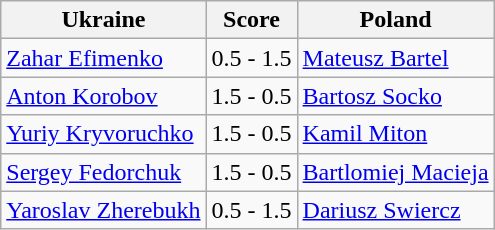<table class="wikitable">
<tr>
<th>Ukraine</th>
<th>Score</th>
<th>Poland</th>
</tr>
<tr>
<td><a href='#'>Zahar Efimenko</a></td>
<td>0.5 - 1.5</td>
<td><a href='#'>Mateusz Bartel</a></td>
</tr>
<tr>
<td><a href='#'>Anton Korobov</a></td>
<td>1.5 - 0.5</td>
<td><a href='#'>Bartosz Socko</a></td>
</tr>
<tr>
<td><a href='#'>Yuriy Kryvoruchko</a></td>
<td>1.5 - 0.5</td>
<td><a href='#'>Kamil Miton</a></td>
</tr>
<tr>
<td><a href='#'>Sergey Fedorchuk</a></td>
<td>1.5 - 0.5</td>
<td><a href='#'>Bartlomiej Macieja</a></td>
</tr>
<tr>
<td><a href='#'>Yaroslav Zherebukh</a></td>
<td>0.5 - 1.5</td>
<td><a href='#'>Dariusz Swiercz</a></td>
</tr>
</table>
